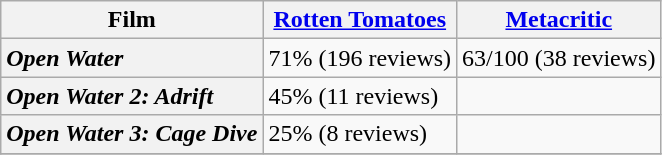<table class="wikitable sortable">
<tr>
<th>Film</th>
<th><a href='#'>Rotten Tomatoes</a></th>
<th><a href='#'>Metacritic</a></th>
</tr>
<tr>
<th style="text-align: left;"><em>Open Water</em></th>
<td>71% (196 reviews)</td>
<td>63/100 (38 reviews)</td>
</tr>
<tr>
<th style="text-align: left;"><em>Open Water 2: Adrift</em></th>
<td>45% (11 reviews)</td>
<td></td>
</tr>
<tr>
<th style="text-align: left;"><em>Open Water 3: Cage Dive</em></th>
<td>25% (8 reviews)</td>
<td></td>
</tr>
<tr>
</tr>
</table>
